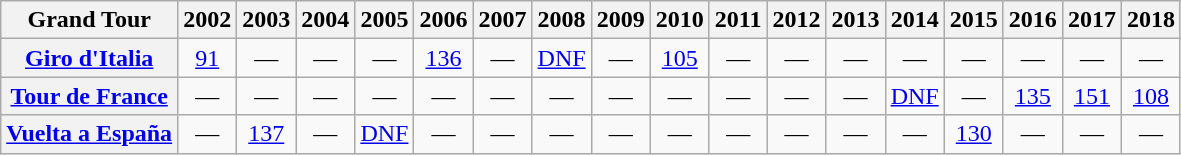<table class="wikitable plainrowheaders">
<tr>
<th scope="col">Grand Tour</th>
<th scope="col">2002</th>
<th scope="col">2003</th>
<th scope="col">2004</th>
<th scope="col">2005</th>
<th scope="col">2006</th>
<th scope="col">2007</th>
<th scope="col">2008</th>
<th scope="col">2009</th>
<th scope="col">2010</th>
<th scope="col">2011</th>
<th scope="col">2012</th>
<th scope="col">2013</th>
<th scope="col">2014</th>
<th scope="col">2015</th>
<th scope="col">2016</th>
<th scope="col">2017</th>
<th scope="col">2018</th>
</tr>
<tr style="text-align:center;">
<th scope="row"> <a href='#'>Giro d'Italia</a></th>
<td><a href='#'>91</a></td>
<td>—</td>
<td>—</td>
<td>—</td>
<td><a href='#'>136</a></td>
<td>—</td>
<td><a href='#'>DNF</a></td>
<td>—</td>
<td><a href='#'>105</a></td>
<td>—</td>
<td>—</td>
<td>—</td>
<td>—</td>
<td>—</td>
<td>—</td>
<td>—</td>
<td>—</td>
</tr>
<tr style="text-align:center;">
<th scope="row"> <a href='#'>Tour de France</a></th>
<td>—</td>
<td>—</td>
<td>—</td>
<td>—</td>
<td>—</td>
<td>—</td>
<td>—</td>
<td>—</td>
<td>—</td>
<td>—</td>
<td>—</td>
<td>—</td>
<td><a href='#'>DNF</a></td>
<td>—</td>
<td><a href='#'>135</a></td>
<td><a href='#'>151</a></td>
<td><a href='#'>108</a></td>
</tr>
<tr style="text-align:center;">
<th scope="row"> <a href='#'>Vuelta a España</a></th>
<td>—</td>
<td><a href='#'>137</a></td>
<td>—</td>
<td><a href='#'>DNF</a></td>
<td>—</td>
<td>—</td>
<td>—</td>
<td>—</td>
<td>—</td>
<td>—</td>
<td>—</td>
<td>—</td>
<td>—</td>
<td><a href='#'>130</a></td>
<td>—</td>
<td>—</td>
<td>—</td>
</tr>
</table>
